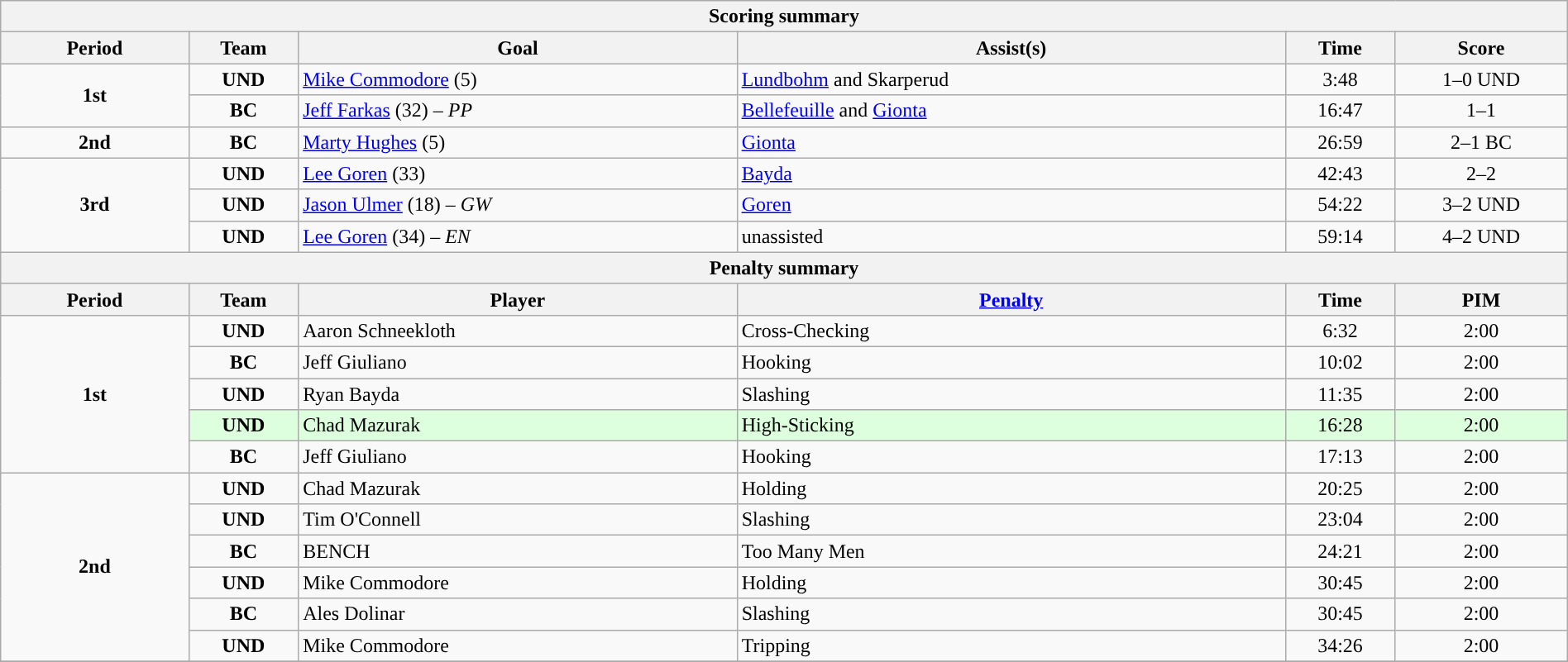<table style="width:100%;" class="wikitable">
<tr>
<th colspan=6>Scoring summary</th>
</tr>
<tr>
<th style="width:12%;">Period</th>
<th style="width:7%;">Team</th>
<th style="width:28%;">Goal</th>
<th style="width:35%;">Assist(s)</th>
<th style="width:7%;">Time</th>
<th style="width:11%;">Score</th>
</tr>
<tr>
<td style="text-align:center;" rowspan="2"><strong>1st</strong></td>
<td align=center><strong>UND</strong></td>
<td><a href='#'>Mike Commodore</a> (5)</td>
<td><a href='#'>Lundbohm</a> and Skarperud</td>
<td align=center>3:48</td>
<td align=center>1–0 UND</td>
</tr>
<tr>
<td align=center><strong>BC</strong></td>
<td><a href='#'>Jeff Farkas</a> (32) – <em>PP</em></td>
<td><a href='#'>Bellefeuille</a> and <a href='#'>Gionta</a></td>
<td align=center>16:47</td>
<td align=center>1–1</td>
</tr>
<tr>
<td align=center><strong>2nd</strong></td>
<td align=center><strong>BC</strong></td>
<td><a href='#'>Marty Hughes</a> (5)</td>
<td><a href='#'>Gionta</a></td>
<td align=center>26:59</td>
<td align=center>2–1 BC</td>
</tr>
<tr>
<td style="text-align:center;" rowspan="3"><strong>3rd</strong></td>
<td align=center><strong>UND</strong></td>
<td><a href='#'>Lee Goren</a> (33)</td>
<td><a href='#'>Bayda</a></td>
<td align=center>42:43</td>
<td align=center>2–2</td>
</tr>
<tr>
<td align=center><strong>UND</strong></td>
<td><a href='#'>Jason Ulmer</a> (18) – <em>GW</em></td>
<td><a href='#'>Goren</a></td>
<td align=center>54:22</td>
<td align=center>3–2 UND</td>
</tr>
<tr>
<td align=center><strong>UND</strong></td>
<td><a href='#'>Lee Goren</a> (34) – <em>EN</em></td>
<td>unassisted</td>
<td align=center>59:14</td>
<td align=center>4–2 UND</td>
</tr>
<tr>
<th colspan=6>Penalty summary</th>
</tr>
<tr>
<th style="width:12%;">Period</th>
<th style="width:7%;">Team</th>
<th style="width:28%;">Player</th>
<th style="width:35%;"><a href='#'>Penalty</a></th>
<th style="width:7%;">Time</th>
<th style="width:11%;">PIM</th>
</tr>
<tr>
<td style="text-align:center;" rowspan="5"><strong>1st</strong></td>
<td align=center><strong>UND</strong></td>
<td>Aaron Schneekloth</td>
<td>Cross-Checking</td>
<td align=center>6:32</td>
<td align=center>2:00</td>
</tr>
<tr>
<td align=center><strong>BC</strong></td>
<td>Jeff Giuliano</td>
<td>Hooking</td>
<td align=center>10:02</td>
<td align=center>2:00</td>
</tr>
<tr>
<td align=center><strong>UND</strong></td>
<td>Ryan Bayda</td>
<td>Slashing</td>
<td align=center>11:35</td>
<td align=center>2:00</td>
</tr>
<tr bgcolor=ddffdd>
<td align=center><strong>UND</strong></td>
<td>Chad Mazurak</td>
<td>High-Sticking</td>
<td align=center>16:28</td>
<td align=center>2:00</td>
</tr>
<tr>
<td align=center><strong>BC</strong></td>
<td>Jeff Giuliano</td>
<td>Hooking</td>
<td align=center>17:13</td>
<td align=center>2:00</td>
</tr>
<tr>
<td style="text-align:center;" rowspan="6"><strong>2nd</strong></td>
<td align=center><strong>UND</strong></td>
<td>Chad Mazurak</td>
<td>Holding</td>
<td align=center>20:25</td>
<td align=center>2:00</td>
</tr>
<tr>
<td align=center><strong>UND</strong></td>
<td>Tim O'Connell</td>
<td>Slashing</td>
<td align=center>23:04</td>
<td align=center>2:00</td>
</tr>
<tr>
<td align=center><strong>BC</strong></td>
<td>BENCH</td>
<td>Too Many Men</td>
<td align=center>24:21</td>
<td align=center>2:00</td>
</tr>
<tr>
<td align=center><strong>UND</strong></td>
<td>Mike Commodore</td>
<td>Holding</td>
<td align=center>30:45</td>
<td align=center>2:00</td>
</tr>
<tr>
<td align=center><strong>BC</strong></td>
<td>Ales Dolinar</td>
<td>Slashing</td>
<td align=center>30:45</td>
<td align=center>2:00</td>
</tr>
<tr>
<td align=center><strong>UND</strong></td>
<td>Mike Commodore</td>
<td>Tripping</td>
<td align=center>34:26</td>
<td align=center>2:00</td>
</tr>
<tr>
</tr>
</table>
